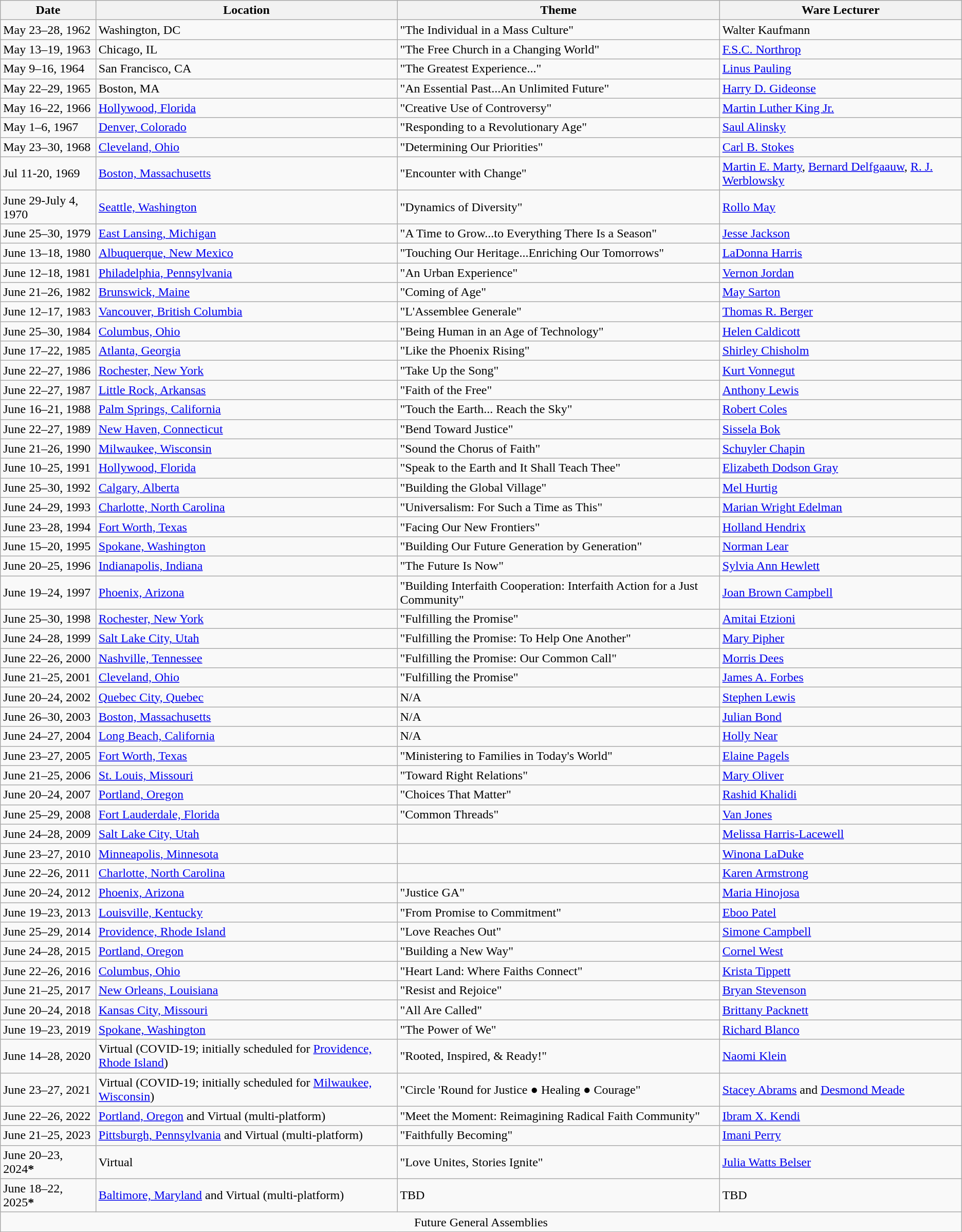<table class="wikitable">
<tr>
<th>Date</th>
<th>Location</th>
<th>Theme</th>
<th>Ware Lecturer</th>
</tr>
<tr>
<td>May 23–28, 1962</td>
<td>Washington, DC</td>
<td>"The Individual in a Mass Culture"</td>
<td>Walter Kaufmann</td>
</tr>
<tr>
<td>May 13–19, 1963</td>
<td>Chicago, IL</td>
<td>"The Free Church in a Changing World"</td>
<td><a href='#'>F.S.C. Northrop</a></td>
</tr>
<tr>
<td>May 9–16, 1964</td>
<td>San Francisco, CA</td>
<td>"The Greatest Experience..."</td>
<td><a href='#'>Linus Pauling</a></td>
</tr>
<tr>
<td>May 22–29, 1965</td>
<td>Boston, MA</td>
<td>"An Essential Past...An Unlimited Future"</td>
<td><a href='#'>Harry D. Gideonse</a></td>
</tr>
<tr>
<td>May 16–22, 1966</td>
<td><a href='#'>Hollywood, Florida</a></td>
<td>"Creative Use of Controversy"</td>
<td><a href='#'>Martin Luther King Jr.</a></td>
</tr>
<tr>
<td>May 1–6, 1967</td>
<td><a href='#'>Denver, Colorado</a></td>
<td>"Responding to a Revolutionary Age"</td>
<td><a href='#'>Saul Alinsky</a></td>
</tr>
<tr>
<td>May 23–30, 1968</td>
<td><a href='#'>Cleveland, Ohio</a></td>
<td>"Determining Our Priorities"</td>
<td><a href='#'>Carl B. Stokes</a></td>
</tr>
<tr>
<td>Jul 11-20, 1969</td>
<td><a href='#'>Boston, Massachusetts</a></td>
<td>"Encounter with Change"</td>
<td><a href='#'>Martin E. Marty</a>, <a href='#'>Bernard Delfgaauw</a>, <a href='#'>R. J. Werblowsky</a></td>
</tr>
<tr>
<td>June 29-July 4, 1970</td>
<td><a href='#'>Seattle, Washington</a></td>
<td>"Dynamics of Diversity"</td>
<td><a href='#'>Rollo May</a></td>
</tr>
<tr>
<td>June 25–30, 1979</td>
<td><a href='#'>East Lansing, Michigan</a></td>
<td>"A Time to Grow...to Everything There Is a Season"</td>
<td><a href='#'>Jesse Jackson</a></td>
</tr>
<tr>
<td>June 13–18, 1980</td>
<td><a href='#'>Albuquerque, New Mexico</a></td>
<td>"Touching Our Heritage...Enriching Our Tomorrows"</td>
<td><a href='#'>LaDonna Harris</a></td>
</tr>
<tr>
<td>June 12–18, 1981</td>
<td><a href='#'>Philadelphia, Pennsylvania</a></td>
<td>"An Urban Experience"</td>
<td><a href='#'>Vernon Jordan</a></td>
</tr>
<tr>
<td>June 21–26, 1982</td>
<td><a href='#'>Brunswick, Maine</a></td>
<td>"Coming of Age"</td>
<td><a href='#'>May Sarton</a></td>
</tr>
<tr>
<td>June 12–17, 1983</td>
<td><a href='#'>Vancouver, British Columbia</a></td>
<td>"L'Assemblee Generale"</td>
<td><a href='#'>Thomas R. Berger</a></td>
</tr>
<tr>
<td>June 25–30, 1984</td>
<td><a href='#'>Columbus, Ohio</a></td>
<td>"Being Human in an Age of Technology"</td>
<td><a href='#'>Helen Caldicott</a></td>
</tr>
<tr>
<td>June 17–22, 1985</td>
<td><a href='#'>Atlanta, Georgia</a></td>
<td>"Like the Phoenix Rising"</td>
<td><a href='#'>Shirley Chisholm</a></td>
</tr>
<tr>
<td>June 22–27, 1986</td>
<td><a href='#'>Rochester, New York</a></td>
<td>"Take Up the Song"</td>
<td><a href='#'>Kurt Vonnegut</a></td>
</tr>
<tr>
<td>June 22–27, 1987</td>
<td><a href='#'>Little Rock, Arkansas</a></td>
<td>"Faith of the Free"</td>
<td><a href='#'>Anthony Lewis</a></td>
</tr>
<tr>
<td>June 16–21, 1988</td>
<td><a href='#'>Palm Springs, California</a></td>
<td>"Touch the Earth... Reach the Sky"</td>
<td><a href='#'>Robert Coles</a></td>
</tr>
<tr>
<td>June 22–27, 1989</td>
<td><a href='#'>New Haven, Connecticut</a></td>
<td>"Bend Toward Justice"</td>
<td><a href='#'>Sissela Bok</a></td>
</tr>
<tr>
<td>June 21–26, 1990</td>
<td><a href='#'>Milwaukee, Wisconsin</a></td>
<td>"Sound the Chorus of Faith"</td>
<td><a href='#'>Schuyler Chapin</a></td>
</tr>
<tr>
<td>June 10–25, 1991</td>
<td><a href='#'>Hollywood, Florida</a></td>
<td>"Speak to the Earth and It Shall Teach Thee"</td>
<td><a href='#'>Elizabeth Dodson Gray</a></td>
</tr>
<tr>
<td>June 25–30, 1992</td>
<td><a href='#'>Calgary, Alberta</a></td>
<td>"Building the Global Village"</td>
<td><a href='#'>Mel Hurtig</a></td>
</tr>
<tr>
<td>June 24–29, 1993</td>
<td><a href='#'>Charlotte, North Carolina</a></td>
<td>"Universalism: For Such a Time as This"</td>
<td><a href='#'>Marian Wright Edelman</a></td>
</tr>
<tr>
<td>June 23–28, 1994</td>
<td><a href='#'>Fort Worth, Texas</a></td>
<td>"Facing Our New Frontiers"</td>
<td><a href='#'>Holland Hendrix</a></td>
</tr>
<tr>
<td>June 15–20, 1995</td>
<td><a href='#'>Spokane, Washington</a></td>
<td>"Building Our Future Generation by Generation"</td>
<td><a href='#'>Norman Lear</a></td>
</tr>
<tr>
<td>June 20–25, 1996</td>
<td><a href='#'>Indianapolis, Indiana</a></td>
<td>"The Future Is Now"</td>
<td><a href='#'>Sylvia Ann Hewlett</a></td>
</tr>
<tr>
<td>June 19–24, 1997</td>
<td><a href='#'>Phoenix, Arizona</a></td>
<td>"Building Interfaith Cooperation: Interfaith Action for a Just Community"</td>
<td><a href='#'>Joan Brown Campbell</a></td>
</tr>
<tr>
<td>June 25–30, 1998</td>
<td><a href='#'>Rochester, New York</a></td>
<td>"Fulfilling the Promise"</td>
<td><a href='#'>Amitai Etzioni</a></td>
</tr>
<tr>
<td>June 24–28, 1999</td>
<td><a href='#'>Salt Lake City, Utah</a></td>
<td>"Fulfilling the Promise: To Help One Another"</td>
<td><a href='#'>Mary Pipher</a></td>
</tr>
<tr>
<td>June 22–26, 2000</td>
<td><a href='#'>Nashville, Tennessee</a></td>
<td>"Fulfilling the Promise: Our Common Call"</td>
<td><a href='#'>Morris Dees</a></td>
</tr>
<tr>
<td>June 21–25, 2001</td>
<td><a href='#'>Cleveland, Ohio</a></td>
<td>"Fulfilling the Promise"</td>
<td><a href='#'>James A. Forbes</a></td>
</tr>
<tr>
<td>June 20–24, 2002</td>
<td><a href='#'>Quebec City, Quebec</a></td>
<td>N/A</td>
<td><a href='#'>Stephen Lewis</a></td>
</tr>
<tr>
<td>June 26–30, 2003</td>
<td><a href='#'>Boston, Massachusetts</a></td>
<td>N/A</td>
<td><a href='#'>Julian Bond</a></td>
</tr>
<tr>
<td>June 24–27, 2004</td>
<td><a href='#'>Long Beach, California</a></td>
<td>N/A</td>
<td><a href='#'>Holly Near</a></td>
</tr>
<tr>
<td>June 23–27, 2005</td>
<td><a href='#'>Fort Worth, Texas</a></td>
<td>"Ministering to Families in Today's World"</td>
<td><a href='#'>Elaine Pagels</a></td>
</tr>
<tr>
<td>June 21–25, 2006</td>
<td><a href='#'>St. Louis, Missouri</a></td>
<td>"Toward Right Relations"</td>
<td><a href='#'>Mary Oliver</a></td>
</tr>
<tr>
<td>June 20–24, 2007</td>
<td><a href='#'>Portland, Oregon</a></td>
<td>"Choices That Matter"</td>
<td><a href='#'>Rashid Khalidi</a></td>
</tr>
<tr>
<td>June 25–29, 2008</td>
<td><a href='#'>Fort Lauderdale, Florida</a></td>
<td>"Common Threads"</td>
<td><a href='#'>Van Jones</a></td>
</tr>
<tr>
<td>June 24–28, 2009</td>
<td><a href='#'>Salt Lake City, Utah</a></td>
<td></td>
<td><a href='#'>Melissa Harris-Lacewell</a></td>
</tr>
<tr>
<td>June 23–27, 2010</td>
<td><a href='#'>Minneapolis, Minnesota</a></td>
<td></td>
<td><a href='#'>Winona LaDuke</a></td>
</tr>
<tr>
<td>June 22–26, 2011</td>
<td><a href='#'>Charlotte, North Carolina</a></td>
<td></td>
<td><a href='#'>Karen Armstrong</a></td>
</tr>
<tr>
<td>June 20–24, 2012</td>
<td><a href='#'>Phoenix, Arizona</a></td>
<td>"Justice GA"</td>
<td><a href='#'>Maria Hinojosa</a></td>
</tr>
<tr>
<td>June 19–23, 2013</td>
<td><a href='#'>Louisville, Kentucky</a></td>
<td>"From Promise to Commitment"</td>
<td><a href='#'>Eboo Patel</a></td>
</tr>
<tr>
<td>June 25–29, 2014</td>
<td><a href='#'>Providence, Rhode Island</a></td>
<td>"Love Reaches Out"</td>
<td><a href='#'>Simone Campbell</a></td>
</tr>
<tr>
<td>June 24–28, 2015</td>
<td><a href='#'>Portland, Oregon</a></td>
<td>"Building a New Way"</td>
<td><a href='#'>Cornel West</a></td>
</tr>
<tr>
<td>June 22–26, 2016</td>
<td><a href='#'>Columbus, Ohio</a></td>
<td>"Heart Land: Where Faiths Connect"</td>
<td><a href='#'>Krista Tippett</a></td>
</tr>
<tr>
<td>June 21–25, 2017</td>
<td><a href='#'>New Orleans, Louisiana</a></td>
<td>"Resist and Rejoice"</td>
<td><a href='#'>Bryan Stevenson</a></td>
</tr>
<tr>
<td>June 20–24, 2018</td>
<td><a href='#'>Kansas City, Missouri</a></td>
<td>"All Are Called"</td>
<td><a href='#'>Brittany Packnett</a></td>
</tr>
<tr>
<td>June 19–23, 2019</td>
<td><a href='#'>Spokane, Washington</a></td>
<td>"The Power of We"</td>
<td><a href='#'>Richard Blanco</a></td>
</tr>
<tr>
<td>June 14–28, 2020</td>
<td>Virtual (COVID-19; initially scheduled for <a href='#'>Providence, Rhode Island</a>)</td>
<td>"Rooted, Inspired, & Ready!"</td>
<td><a href='#'>Naomi Klein</a></td>
</tr>
<tr>
<td>June 23–27, 2021</td>
<td>Virtual (COVID-19; initially scheduled for <a href='#'>Milwaukee, Wisconsin</a>)</td>
<td>"Circle 'Round for Justice ● Healing ● Courage"</td>
<td><a href='#'>Stacey Abrams</a> and <a href='#'>Desmond Meade</a></td>
</tr>
<tr>
<td>June 22–26, 2022</td>
<td><a href='#'>Portland, Oregon</a> and Virtual (multi-platform)</td>
<td>"Meet the Moment: Reimagining Radical Faith Community"</td>
<td><a href='#'>Ibram X. Kendi</a></td>
</tr>
<tr>
<td>June 21–25, 2023</td>
<td><a href='#'>Pittsburgh, Pennsylvania</a> and Virtual (multi-platform)</td>
<td>"Faithfully Becoming"</td>
<td><a href='#'>Imani Perry</a></td>
</tr>
<tr>
<td>June 20–23, 2024<strong>*</strong></td>
<td>Virtual</td>
<td>"Love Unites, Stories Ignite"</td>
<td><a href='#'>Julia Watts Belser</a></td>
</tr>
<tr>
<td>June 18–22, 2025<strong>*</strong></td>
<td><a href='#'>Baltimore, Maryland</a> and Virtual (multi-platform)</td>
<td>TBD</td>
<td>TBD</td>
</tr>
<tr>
<td colspan="4" style="text-align: center;"><strong></strong>Future General Assemblies</td>
</tr>
</table>
